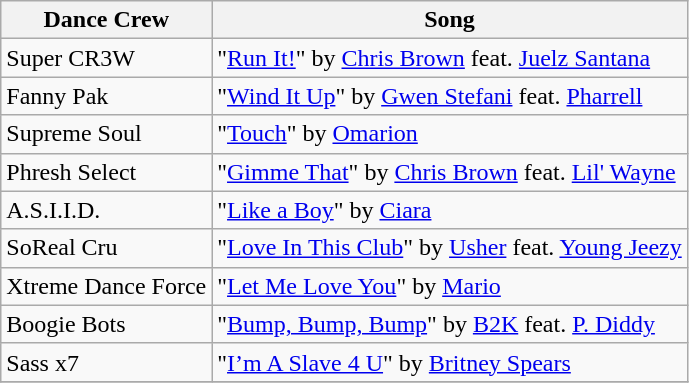<table class="wikitable" style=white-space:nowrap; text-align:center; table-layout: fixed;">
<tr>
<th>Dance Crew</th>
<th>Song</th>
</tr>
<tr>
<td>Super CR3W</td>
<td>"<a href='#'>Run It!</a>" by <a href='#'>Chris Brown</a> feat. <a href='#'>Juelz Santana</a></td>
</tr>
<tr>
<td>Fanny Pak</td>
<td>"<a href='#'>Wind It Up</a>" by <a href='#'>Gwen Stefani</a> feat. <a href='#'>Pharrell</a></td>
</tr>
<tr>
<td>Supreme Soul</td>
<td>"<a href='#'>Touch</a>" by <a href='#'>Omarion</a></td>
</tr>
<tr>
<td>Phresh Select</td>
<td>"<a href='#'>Gimme That</a>" by <a href='#'>Chris Brown</a> feat. <a href='#'>Lil' Wayne</a></td>
</tr>
<tr>
<td>A.S.I.I.D.</td>
<td>"<a href='#'>Like a Boy</a>" by <a href='#'>Ciara</a></td>
</tr>
<tr>
<td>SoReal Cru</td>
<td>"<a href='#'>Love In This Club</a>" by <a href='#'>Usher</a> feat. <a href='#'>Young Jeezy</a></td>
</tr>
<tr>
<td>Xtreme Dance Force</td>
<td>"<a href='#'>Let Me Love You</a>" by <a href='#'>Mario</a></td>
</tr>
<tr>
<td>Boogie Bots</td>
<td>"<a href='#'>Bump, Bump, Bump</a>" by <a href='#'>B2K</a> feat. <a href='#'>P. Diddy</a></td>
</tr>
<tr>
<td>Sass x7</td>
<td>"<a href='#'>I’m A Slave 4 U</a>" by <a href='#'>Britney Spears</a></td>
</tr>
<tr>
</tr>
</table>
